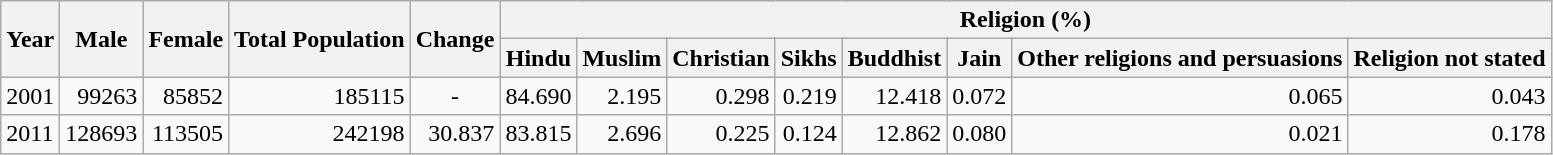<table class="wikitable">
<tr>
<th rowspan="2">Year</th>
<th rowspan="2">Male</th>
<th rowspan="2">Female</th>
<th rowspan="2">Total Population</th>
<th rowspan="2">Change</th>
<th colspan="8">Religion (%)</th>
</tr>
<tr>
<th>Hindu</th>
<th>Muslim</th>
<th>Christian</th>
<th>Sikhs</th>
<th>Buddhist</th>
<th>Jain</th>
<th>Other religions and persuasions</th>
<th>Religion not stated</th>
</tr>
<tr>
<td>2001</td>
<td style="text-align:right;">99263</td>
<td style="text-align:right;">85852</td>
<td style="text-align:right;">185115</td>
<td style="text-align:center;">-</td>
<td style="text-align:right;">84.690</td>
<td style="text-align:right;">2.195</td>
<td style="text-align:right;">0.298</td>
<td style="text-align:right;">0.219</td>
<td style="text-align:right;">12.418</td>
<td style="text-align:right;">0.072</td>
<td style="text-align:right;">0.065</td>
<td style="text-align:right;">0.043</td>
</tr>
<tr>
<td>2011</td>
<td style="text-align:right;">128693</td>
<td style="text-align:right;">113505</td>
<td style="text-align:right;">242198</td>
<td style="text-align:right;">30.837</td>
<td style="text-align:right;">83.815</td>
<td style="text-align:right;">2.696</td>
<td style="text-align:right;">0.225</td>
<td style="text-align:right;">0.124</td>
<td style="text-align:right;">12.862</td>
<td style="text-align:right;">0.080</td>
<td style="text-align:right;">0.021</td>
<td style="text-align:right;">0.178</td>
</tr>
</table>
